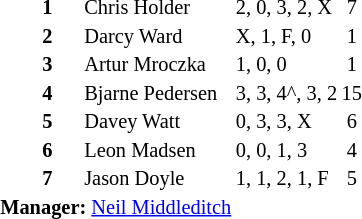<table style="font-size: 85%" cellspacing="1" cellpadding="1" align=RIGHT>
<tr>
<td colspan="4"></td>
</tr>
<tr>
<th width=25></th>
<th width=25></th>
</tr>
<tr>
<td></td>
<td><strong>1</strong></td>
<td>Chris Holder</td>
<td>2, 0, 3, 2, X</td>
<td align=center>7</td>
</tr>
<tr>
<td></td>
<td><strong>2</strong></td>
<td>Darcy Ward</td>
<td>X, 1, F, 0</td>
<td align=center>1</td>
</tr>
<tr>
<td></td>
<td><strong>3</strong></td>
<td>Artur Mroczka</td>
<td>1, 0, 0</td>
<td align=center>1</td>
</tr>
<tr>
<td></td>
<td><strong>4</strong></td>
<td>Bjarne Pedersen</td>
<td>3, 3, 4^, 3, 2</td>
<td align=center>15</td>
</tr>
<tr>
<td></td>
<td><strong>5</strong></td>
<td>Davey Watt</td>
<td>0, 3, 3, X</td>
<td align=center>6</td>
</tr>
<tr>
<td></td>
<td><strong>6</strong></td>
<td>Leon Madsen</td>
<td>0, 0, 1, 3</td>
<td align=center>4</td>
</tr>
<tr>
<td></td>
<td><strong>7</strong></td>
<td>Jason Doyle</td>
<td>1, 1, 2, 1, F</td>
<td align=center>5</td>
</tr>
<tr>
<td colspan=3><strong>Manager:</strong> <a href='#'>Neil Middleditch</a></td>
</tr>
<tr>
<td colspan=4></td>
</tr>
</table>
